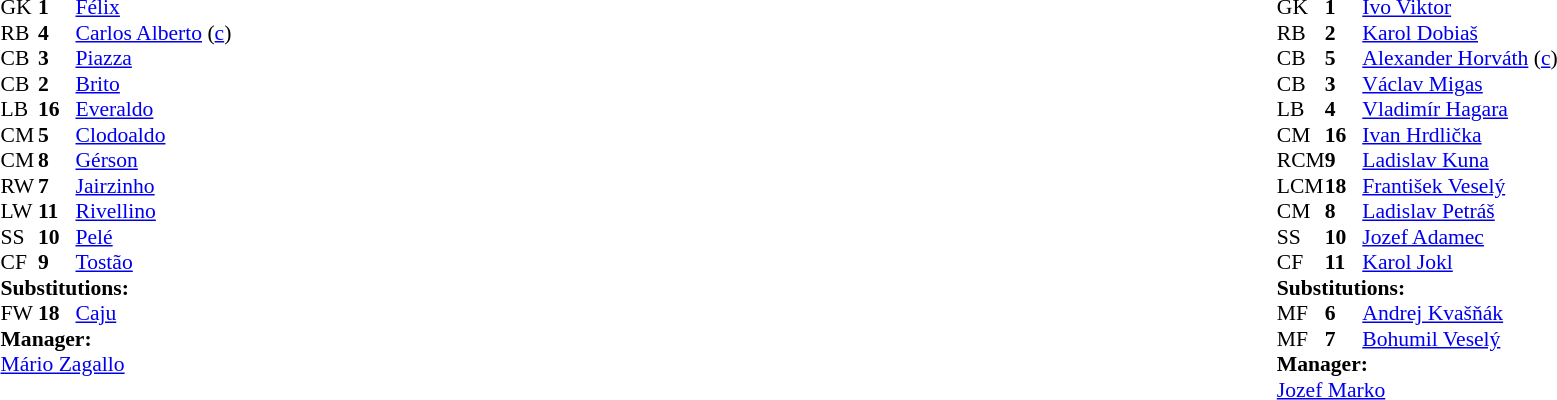<table width="100%">
<tr>
<td valign="top" width="50%"><br><table style="font-size: 90%" cellspacing="0" cellpadding="0">
<tr>
<td colspan="4"></td>
</tr>
<tr>
<th width="25"></th>
<th width="25"></th>
</tr>
<tr>
<td>GK</td>
<td><strong>1</strong></td>
<td><a href='#'>Félix</a></td>
</tr>
<tr>
<td>RB</td>
<td><strong>4</strong></td>
<td><a href='#'>Carlos Alberto</a> (<a href='#'>c</a>)</td>
</tr>
<tr>
<td>CB</td>
<td><strong>3</strong></td>
<td><a href='#'>Piazza</a></td>
</tr>
<tr>
<td>CB</td>
<td><strong>2</strong></td>
<td><a href='#'>Brito</a></td>
</tr>
<tr>
<td>LB</td>
<td><strong>16</strong></td>
<td><a href='#'>Everaldo</a></td>
</tr>
<tr>
<td>CM</td>
<td><strong>5</strong></td>
<td><a href='#'>Clodoaldo</a></td>
</tr>
<tr>
<td>CM</td>
<td><strong>8</strong></td>
<td><a href='#'>Gérson</a></td>
<td></td>
<td></td>
</tr>
<tr>
<td>RW</td>
<td><strong>7</strong></td>
<td><a href='#'>Jairzinho</a></td>
</tr>
<tr>
<td>LW</td>
<td><strong>11</strong></td>
<td><a href='#'>Rivellino</a></td>
</tr>
<tr>
<td>SS</td>
<td><strong>10</strong></td>
<td><a href='#'>Pelé</a></td>
</tr>
<tr>
<td>CF</td>
<td><strong>9</strong></td>
<td><a href='#'>Tostão</a></td>
<td></td>
</tr>
<tr>
<td colspan=3><strong>Substitutions:</strong></td>
</tr>
<tr>
<td>FW</td>
<td><strong>18</strong></td>
<td><a href='#'>Caju</a></td>
<td></td>
<td></td>
</tr>
<tr>
<td colspan=3><strong>Manager:</strong></td>
</tr>
<tr>
<td colspan="4"><a href='#'>Mário Zagallo</a></td>
</tr>
</table>
</td>
<td valign="top" width="50%"><br><table style="font-size: 90%" cellspacing="0" cellpadding="0" align=center>
<tr>
<td colspan="4"></td>
</tr>
<tr>
<th width="25"></th>
<th width="25"></th>
</tr>
<tr>
<td>GK</td>
<td><strong>1</strong></td>
<td><a href='#'>Ivo Viktor</a></td>
</tr>
<tr>
<td>RB</td>
<td><strong>2</strong></td>
<td><a href='#'>Karol Dobiaš</a></td>
</tr>
<tr>
<td>CB</td>
<td><strong>5</strong></td>
<td><a href='#'>Alexander Horváth</a> (<a href='#'>c</a>)</td>
<td></td>
</tr>
<tr>
<td>CB</td>
<td><strong>3</strong></td>
<td><a href='#'>Václav Migas</a></td>
</tr>
<tr>
<td>LB</td>
<td><strong>4</strong></td>
<td><a href='#'>Vladimír Hagara</a></td>
</tr>
<tr>
<td>CM</td>
<td><strong>16</strong></td>
<td><a href='#'>Ivan Hrdlička</a></td>
<td></td>
<td></td>
</tr>
<tr>
<td>RCM</td>
<td><strong>9</strong></td>
<td><a href='#'>Ladislav Kuna</a></td>
</tr>
<tr>
<td>LCM</td>
<td><strong>18</strong></td>
<td><a href='#'>František Veselý</a></td>
<td></td>
<td></td>
</tr>
<tr>
<td>CM</td>
<td><strong>8</strong></td>
<td><a href='#'>Ladislav Petráš</a></td>
</tr>
<tr>
<td>SS</td>
<td><strong>10</strong></td>
<td><a href='#'>Jozef Adamec</a></td>
</tr>
<tr>
<td>CF</td>
<td><strong>11</strong></td>
<td><a href='#'>Karol Jokl</a></td>
</tr>
<tr>
<td colspan=3><strong>Substitutions:</strong></td>
</tr>
<tr>
<td>MF</td>
<td><strong>6</strong></td>
<td><a href='#'>Andrej Kvašňák</a></td>
<td></td>
<td></td>
</tr>
<tr>
<td>MF</td>
<td><strong>7</strong></td>
<td><a href='#'>Bohumil Veselý</a></td>
<td></td>
<td></td>
</tr>
<tr>
<td colspan=3><strong>Manager:</strong></td>
</tr>
<tr>
<td colspan="4"><a href='#'>Jozef Marko</a></td>
</tr>
</table>
</td>
</tr>
</table>
